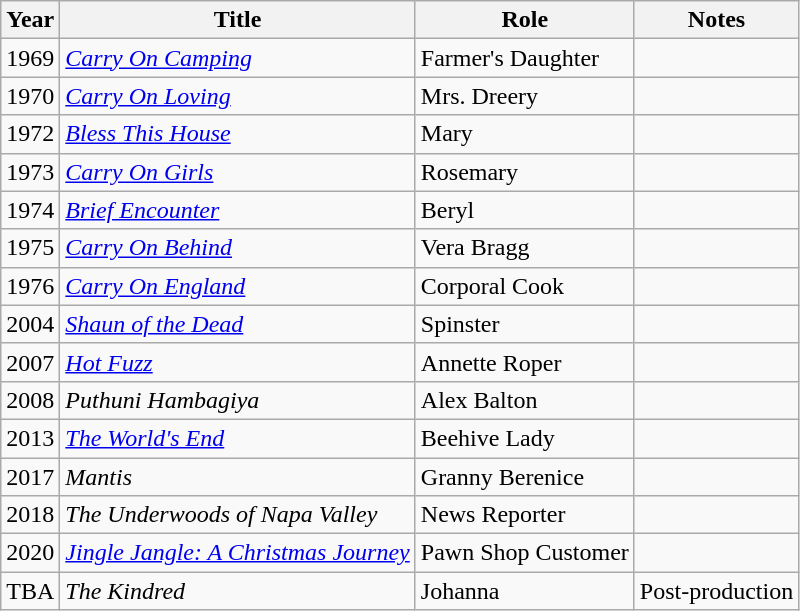<table class="wikitable sortable">
<tr>
<th>Year</th>
<th>Title</th>
<th>Role</th>
<th>Notes</th>
</tr>
<tr>
<td>1969</td>
<td><em><a href='#'>Carry On Camping</a></em></td>
<td>Farmer's Daughter</td>
<td></td>
</tr>
<tr>
<td>1970</td>
<td><em><a href='#'>Carry On Loving</a></em></td>
<td>Mrs. Dreery</td>
<td></td>
</tr>
<tr>
<td>1972</td>
<td><em><a href='#'>Bless This House</a></em></td>
<td>Mary</td>
<td></td>
</tr>
<tr>
<td>1973</td>
<td><em><a href='#'>Carry On Girls</a></em></td>
<td>Rosemary</td>
<td></td>
</tr>
<tr>
<td>1974</td>
<td><em><a href='#'>Brief Encounter</a></em></td>
<td>Beryl</td>
<td></td>
</tr>
<tr>
<td>1975</td>
<td><em><a href='#'>Carry On Behind</a></em></td>
<td>Vera Bragg</td>
<td></td>
</tr>
<tr>
<td>1976</td>
<td><em><a href='#'>Carry On England</a></em></td>
<td>Corporal Cook</td>
<td></td>
</tr>
<tr>
<td>2004</td>
<td><em><a href='#'>Shaun of the Dead</a></em></td>
<td>Spinster</td>
<td></td>
</tr>
<tr>
<td>2007</td>
<td><em><a href='#'>Hot Fuzz</a></em></td>
<td>Annette Roper</td>
<td></td>
</tr>
<tr>
<td>2008</td>
<td><em>Puthuni Hambagiya</em></td>
<td>Alex Balton</td>
<td></td>
</tr>
<tr>
<td>2013</td>
<td><em><a href='#'>The World's End</a></em></td>
<td>Beehive Lady</td>
<td></td>
</tr>
<tr>
<td>2017</td>
<td><em>Mantis</em></td>
<td>Granny Berenice</td>
<td></td>
</tr>
<tr>
<td>2018</td>
<td><em>The Underwoods of Napa Valley</em></td>
<td>News Reporter</td>
<td></td>
</tr>
<tr>
<td>2020</td>
<td><em><a href='#'>Jingle Jangle: A Christmas Journey</a></em></td>
<td>Pawn Shop Customer</td>
<td></td>
</tr>
<tr>
<td>TBA</td>
<td><em>The Kindred</em></td>
<td>Johanna</td>
<td>Post-production</td>
</tr>
</table>
